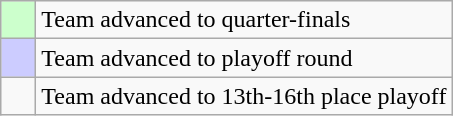<table class="wikitable">
<tr>
<td style="background:#cfc;">    </td>
<td>Team advanced to quarter-finals</td>
</tr>
<tr>
<td style="background:#ccf;">    </td>
<td>Team advanced to playoff round</td>
</tr>
<tr>
<td style="background:">    </td>
<td>Team advanced to 13th-16th place playoff</td>
</tr>
</table>
